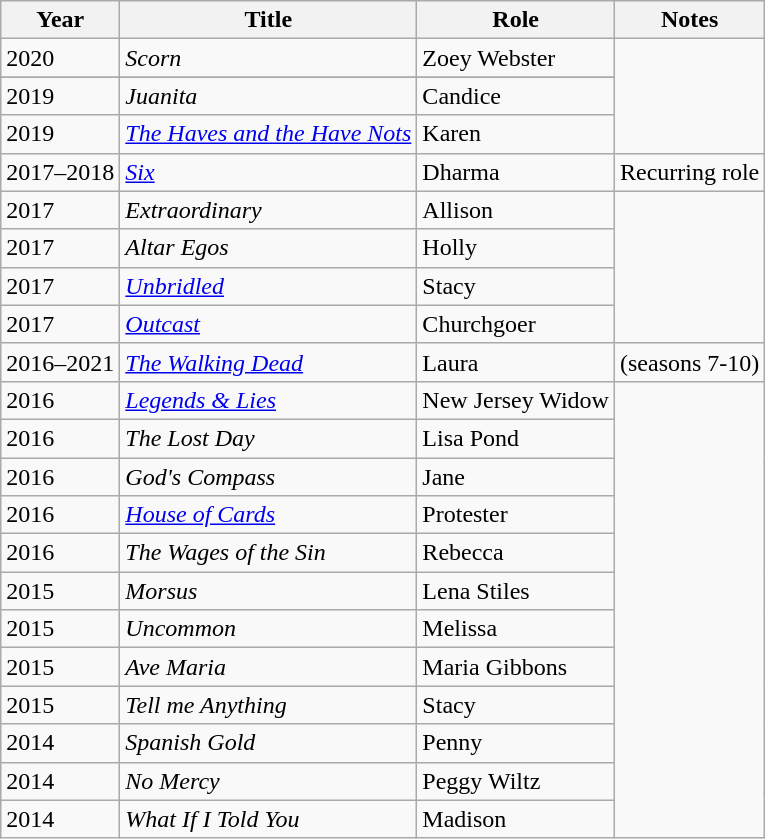<table class="wikitable">
<tr>
<th>Year</th>
<th>Title</th>
<th>Role</th>
<th>Notes</th>
</tr>
<tr>
<td>2020</td>
<td><em>Scorn</em></td>
<td>Zoey Webster</td>
</tr>
<tr>
</tr>
<tr>
<td>2019</td>
<td><em>Juanita</em></td>
<td>Candice</td>
</tr>
<tr>
<td>2019</td>
<td><a href='#'><em>The Haves and the Have Nots</em></a></td>
<td>Karen</td>
</tr>
<tr>
<td>2017–2018</td>
<td><a href='#'><em>Six</em></a></td>
<td>Dharma</td>
<td>Recurring role</td>
</tr>
<tr>
<td>2017</td>
<td><em>Extraordinary</em></td>
<td>Allison</td>
</tr>
<tr>
<td>2017</td>
<td><em>Altar Egos</em></td>
<td>Holly</td>
</tr>
<tr>
<td>2017</td>
<td><a href='#'><em>Unbridled</em></a></td>
<td>Stacy</td>
</tr>
<tr>
<td>2017</td>
<td><a href='#'><em>Outcast</em></a></td>
<td>Churchgoer</td>
</tr>
<tr>
<td>2016–2021</td>
<td><a href='#'><em>The Walking Dead</em></a></td>
<td>Laura</td>
<td>(seasons 7-10)</td>
</tr>
<tr>
<td>2016</td>
<td><em><a href='#'>Legends & Lies</a></em></td>
<td>New Jersey Widow</td>
</tr>
<tr>
<td>2016</td>
<td><em>The Lost Day</em></td>
<td>Lisa Pond</td>
</tr>
<tr>
<td>2016</td>
<td><em>God's Compass</em></td>
<td>Jane</td>
</tr>
<tr>
<td>2016</td>
<td><a href='#'><em>House of Cards</em></a></td>
<td>Protester</td>
</tr>
<tr>
<td>2016</td>
<td><em>The Wages of the Sin</em></td>
<td>Rebecca</td>
</tr>
<tr>
<td>2015</td>
<td><em>Morsus</em></td>
<td>Lena Stiles</td>
</tr>
<tr>
<td>2015</td>
<td><em>Uncommon</em></td>
<td>Melissa</td>
</tr>
<tr>
<td>2015</td>
<td><em>Ave Maria</em></td>
<td>Maria Gibbons</td>
</tr>
<tr>
<td>2015</td>
<td><em>Tell me Anything</em></td>
<td>Stacy</td>
</tr>
<tr>
<td>2014</td>
<td><em>Spanish Gold</em></td>
<td>Penny</td>
</tr>
<tr>
<td>2014</td>
<td><em>No Mercy</em></td>
<td>Peggy Wiltz</td>
</tr>
<tr>
<td>2014</td>
<td><em>What If I Told You</em></td>
<td>Madison</td>
</tr>
</table>
